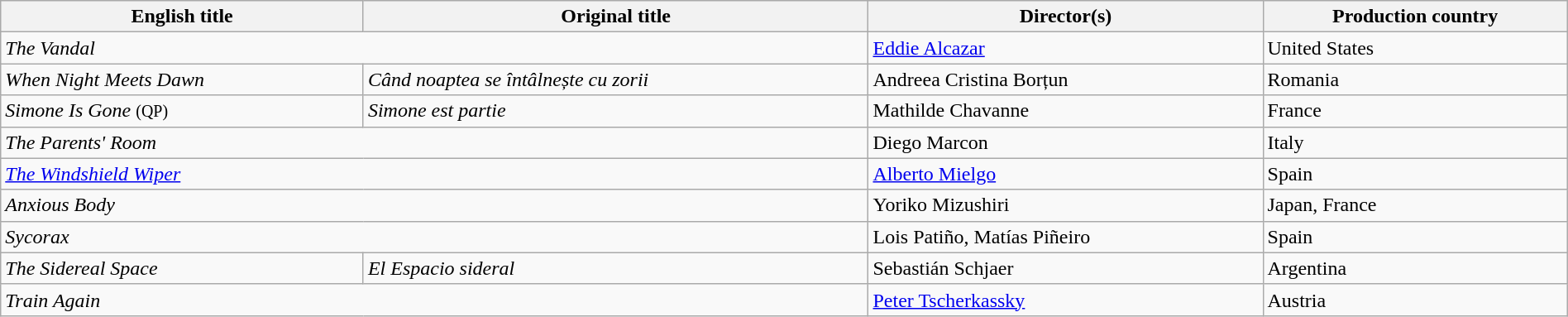<table class="wikitable" style="width:100%;" cellpadding="5">
<tr>
<th scope="col">English title</th>
<th scope="col">Original title</th>
<th scope="col">Director(s)</th>
<th scope="col">Production country</th>
</tr>
<tr>
<td colspan=2><em>The Vandal</em></td>
<td><a href='#'>Eddie Alcazar</a></td>
<td>United States</td>
</tr>
<tr>
<td><em>When Night Meets Dawn</em></td>
<td><em>Când noaptea se întâlnește cu zorii</em></td>
<td>Andreea Cristina Borțun</td>
<td>Romania</td>
</tr>
<tr>
<td><em>Simone Is Gone</em> <small>(QP)</small></td>
<td><em>Simone est partie</em></td>
<td>Mathilde Chavanne</td>
<td>France</td>
</tr>
<tr>
<td colspan=2><em>The Parents' Room</em></td>
<td>Diego Marcon</td>
<td>Italy</td>
</tr>
<tr>
<td colspan=2><em><a href='#'>The Windshield Wiper</a></em></td>
<td><a href='#'>Alberto Mielgo</a></td>
<td>Spain</td>
</tr>
<tr>
<td colspan=2><em>Anxious Body</em></td>
<td>Yoriko Mizushiri</td>
<td>Japan, France</td>
</tr>
<tr>
<td colspan=2><em>Sycorax</em></td>
<td>Lois Patiño, Matías Piñeiro</td>
<td>Spain</td>
</tr>
<tr>
<td><em>The Sidereal Space</em></td>
<td><em>El Espacio sideral</em></td>
<td>Sebastián Schjaer</td>
<td>Argentina</td>
</tr>
<tr>
<td colspan=2><em>Train Again</em></td>
<td><a href='#'>Peter Tscherkassky</a></td>
<td>Austria</td>
</tr>
</table>
